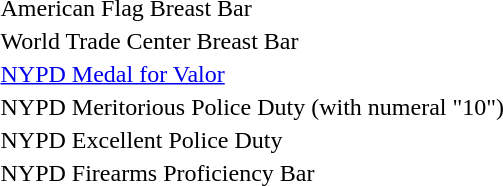<table>
<tr>
<td></td>
<td>American Flag Breast Bar</td>
</tr>
<tr>
<td></td>
<td>World Trade Center Breast Bar</td>
</tr>
<tr>
<td></td>
<td><a href='#'>NYPD Medal for Valor</a></td>
</tr>
<tr>
<td></td>
<td>NYPD Meritorious Police Duty (with numeral "10")</td>
</tr>
<tr>
<td></td>
<td>NYPD Excellent Police Duty</td>
</tr>
<tr>
<td></td>
<td>NYPD Firearms Proficiency Bar</td>
</tr>
</table>
